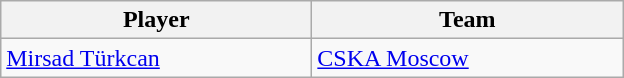<table class="wikitable" style="text-align: left">
<tr>
<th style="width:200px;">Player</th>
<th style="width:200px;">Team</th>
</tr>
<tr>
<td> <a href='#'>Mirsad Türkcan</a></td>
<td> <a href='#'>CSKA Moscow</a></td>
</tr>
</table>
